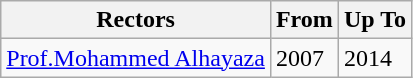<table class="wikitable">
<tr>
<th>Rectors</th>
<th>From</th>
<th>Up To</th>
</tr>
<tr>
<td><a href='#'>Prof.Mohammed Alhayaza</a></td>
<td>2007</td>
<td>2014</td>
</tr>
</table>
